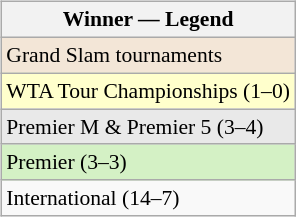<table>
<tr valign=top>
<td><br><table class=wikitable style=font-size:90%>
<tr>
<th>Winner — Legend</th>
</tr>
<tr>
<td bgcolor=f3e6d7>Grand Slam tournaments</td>
</tr>
<tr>
<td bgcolor=ffffcc>WTA Tour Championships (1–0)</td>
</tr>
<tr>
<td bgcolor=e9e9e9>Premier M & Premier 5 (3–4)</td>
</tr>
<tr>
<td bgcolor=d4f1c5>Premier (3–3)</td>
</tr>
<tr>
<td>International (14–7)</td>
</tr>
</table>
</td>
<td></td>
</tr>
</table>
